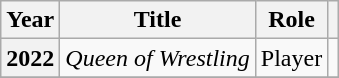<table class="wikitable plainrowheaders">
<tr>
<th scope="col">Year</th>
<th scope="col">Title</th>
<th scope="col">Role</th>
<th scope="col" class="unsortable"></th>
</tr>
<tr>
<th scope="row">2022</th>
<td><em>Queen of Wrestling</em></td>
<td>Player</td>
<td></td>
</tr>
<tr>
</tr>
</table>
